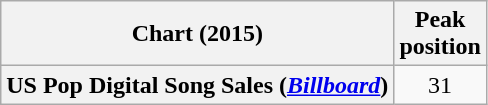<table class="wikitable unsortable plainrowheaders" style="text-align:center;">
<tr>
<th>Chart (2015)</th>
<th>Peak<br>position</th>
</tr>
<tr>
<th scope="row">US Pop Digital Song Sales (<a href='#'><em>Billboard</em></a>)</th>
<td>31</td>
</tr>
</table>
